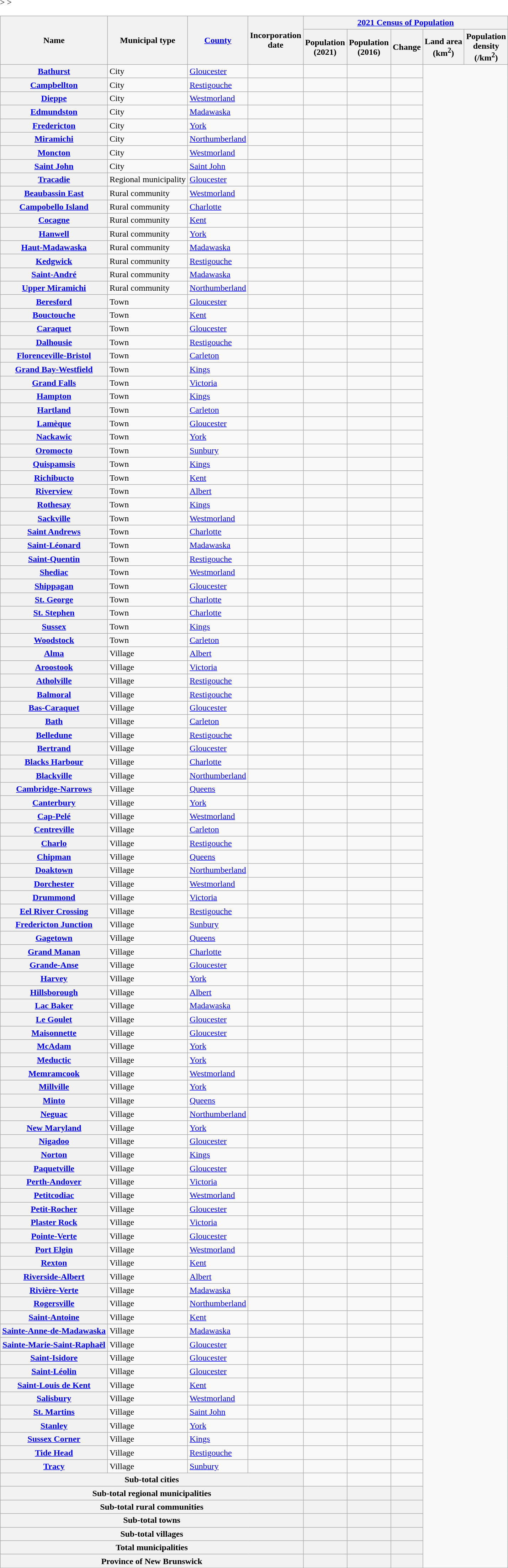<table class="wikitable sortable sticky-header-multi" style=text-align:center" style="margin:1em auto;">
<tr>
<th scope="col" rowspan=2>Name</th>
<th scope="col" rowspan=2>Municipal type</th>
<th scope="col" rowspan=2><a href='#'>County</a></th>
<th scope="col" rowspan=2>Incorporation<br>date</th>
<th scope="colgroup" colspan=5><a href='#'>2021 Census of Population</a></th>
</tr>
<tr>
<th scope="col" data-sort-type="number">Population<br>(2021)</th>
<th scope="col" data-sort-type="number">Population<br>(2016)</th>
<th scope="col" data-sort-type="number">Change<br></th>
<th scope="col" data-sort-type="number">Land area<br>(km<sup>2</sup>)</th>
<th scope="col" data-sort-type="number">Population<br>density<br>(/km<sup>2</sup>)</th>
</tr>
<tr </onlyinclude>>
<th scope="row"><a href='#'>Bathurst</a></th>
<td>City</td>
<td><a href='#'>Gloucester</a></td>
<td align=center></td>
<td></td>
<td align=right></td>
<td align=right></td>
</tr>
<tr>
<th scope="row"><a href='#'>Campbellton</a></th>
<td>City</td>
<td><a href='#'>Restigouche</a></td>
<td align=center></td>
<td></td>
<td align=right></td>
<td align=right></td>
</tr>
<tr>
<th scope="row"><a href='#'>Dieppe</a></th>
<td>City</td>
<td><a href='#'>Westmorland</a></td>
<td align=center></td>
<td></td>
<td align=right></td>
<td align=right></td>
</tr>
<tr>
<th scope="row"><a href='#'>Edmundston</a></th>
<td>City</td>
<td><a href='#'>Madawaska</a></td>
<td align=center></td>
<td></td>
<td align=right></td>
<td align=right></td>
</tr>
<tr>
<th scope="row"><a href='#'>Fredericton</a></th>
<td>City</td>
<td><a href='#'>York</a></td>
<td align=center></td>
<td></td>
<td align=right></td>
<td align=right></td>
</tr>
<tr>
<th scope="row"><a href='#'>Miramichi</a></th>
<td>City</td>
<td><a href='#'>Northumberland</a></td>
<td align=center></td>
<td></td>
<td align=right></td>
<td align=right></td>
</tr>
<tr>
<th scope="row"><a href='#'>Moncton</a></th>
<td>City</td>
<td><a href='#'>Westmorland</a></td>
<td align=center></td>
<td></td>
<td align=right></td>
<td align=right></td>
</tr>
<tr>
<th scope="row"><a href='#'>Saint John</a></th>
<td>City</td>
<td><a href='#'>Saint John</a></td>
<td align=center></td>
<td></td>
<td align=right></td>
<td align=right></td>
</tr>
<tr>
<th scope="row"><a href='#'>Tracadie</a></th>
<td>Regional municipality</td>
<td><a href='#'>Gloucester</a></td>
<td align=center></td>
<td></td>
<td align=right></td>
<td align=right></td>
</tr>
<tr>
<th scope="row"><a href='#'>Beaubassin East</a></th>
<td>Rural community</td>
<td><a href='#'>Westmorland</a></td>
<td align=center></td>
<td></td>
<td align=right></td>
<td align=right></td>
</tr>
<tr>
<th scope="row"><a href='#'>Campobello Island</a></th>
<td>Rural community</td>
<td><a href='#'>Charlotte</a></td>
<td align=center></td>
<td></td>
<td align=right></td>
<td align=right></td>
</tr>
<tr>
<th scope="row"><a href='#'>Cocagne</a></th>
<td>Rural community</td>
<td><a href='#'>Kent</a></td>
<td align=center></td>
<td></td>
<td align=right></td>
<td align=right></td>
</tr>
<tr>
<th scope="row"><a href='#'>Hanwell</a></th>
<td>Rural community</td>
<td><a href='#'>York</a></td>
<td align=center></td>
<td></td>
<td align=right></td>
<td align=right></td>
</tr>
<tr>
<th scope="row"><a href='#'>Haut-Madawaska</a></th>
<td>Rural community</td>
<td><a href='#'>Madawaska</a></td>
<td align=center></td>
<td></td>
<td align=right></td>
<td align=right></td>
</tr>
<tr>
<th scope="row"><a href='#'>Kedgwick</a></th>
<td>Rural community</td>
<td><a href='#'>Restigouche</a></td>
<td align=center></td>
<td></td>
<td align=right></td>
<td align=right></td>
</tr>
<tr>
<th scope="row"><a href='#'>Saint-André</a></th>
<td>Rural community</td>
<td><a href='#'>Madawaska</a></td>
<td align=center></td>
<td></td>
<td align=right></td>
<td align=right></td>
</tr>
<tr>
<th scope="row"><a href='#'>Upper Miramichi</a></th>
<td>Rural community</td>
<td><a href='#'>Northumberland</a></td>
<td align=center></td>
<td></td>
<td align=right></td>
<td align=right></td>
</tr>
<tr <onlyinclude>>
<th scope="row"><a href='#'>Beresford</a></th>
<td>Town</td>
<td><a href='#'>Gloucester</a></td>
<td align=center></td>
<td></td>
<td align=right></td>
<td align=right></td>
</tr>
<tr>
<th scope="row"><a href='#'>Bouctouche</a></th>
<td>Town</td>
<td><a href='#'>Kent</a></td>
<td align=center></td>
<td></td>
<td align=right></td>
<td align=right></td>
</tr>
<tr>
<th scope="row"><a href='#'>Caraquet</a></th>
<td>Town</td>
<td><a href='#'>Gloucester</a></td>
<td align=center></td>
<td></td>
<td align=right></td>
<td align=right></td>
</tr>
<tr>
<th scope="row"><a href='#'>Dalhousie</a></th>
<td>Town</td>
<td><a href='#'>Restigouche</a></td>
<td align=center></td>
<td></td>
<td align=right></td>
<td align=right></td>
</tr>
<tr>
<th scope="row"><a href='#'>Florenceville-Bristol</a></th>
<td>Town</td>
<td><a href='#'>Carleton</a></td>
<td align=center></td>
<td></td>
<td align=right></td>
<td align=right></td>
</tr>
<tr>
<th scope="row"><a href='#'>Grand Bay-Westfield</a></th>
<td>Town</td>
<td><a href='#'>Kings</a></td>
<td align=center></td>
<td></td>
<td align=right></td>
<td align=right></td>
</tr>
<tr>
<th scope="row"><a href='#'>Grand Falls</a></th>
<td>Town</td>
<td><a href='#'>Victoria</a></td>
<td align=center></td>
<td></td>
<td align=right></td>
<td align=right></td>
</tr>
<tr>
<th scope="row"><a href='#'>Hampton</a></th>
<td>Town</td>
<td><a href='#'>Kings</a></td>
<td align=center></td>
<td></td>
<td align=right></td>
<td align=right></td>
</tr>
<tr>
<th scope="row"><a href='#'>Hartland</a></th>
<td>Town</td>
<td><a href='#'>Carleton</a></td>
<td align=center></td>
<td></td>
<td align=right></td>
<td align=right></td>
</tr>
<tr>
<th scope="row"><a href='#'>Lamèque</a></th>
<td>Town</td>
<td><a href='#'>Gloucester</a></td>
<td align=center></td>
<td></td>
<td align=right></td>
<td align=right></td>
</tr>
<tr>
<th scope="row"><a href='#'>Nackawic</a></th>
<td>Town</td>
<td><a href='#'>York</a></td>
<td align=center></td>
<td></td>
<td align=right></td>
<td align=right></td>
</tr>
<tr>
<th scope="row"><a href='#'>Oromocto</a></th>
<td>Town</td>
<td><a href='#'>Sunbury</a></td>
<td align=center></td>
<td></td>
<td align=right></td>
<td align=right></td>
</tr>
<tr>
<th scope="row"><a href='#'>Quispamsis</a></th>
<td>Town</td>
<td><a href='#'>Kings</a></td>
<td align=center></td>
<td></td>
<td align=right></td>
<td align=right></td>
</tr>
<tr>
<th scope="row"><a href='#'>Richibucto</a></th>
<td>Town</td>
<td><a href='#'>Kent</a></td>
<td align=center></td>
<td></td>
<td align=right></td>
<td align=right></td>
</tr>
<tr>
<th scope="row"><a href='#'>Riverview</a></th>
<td>Town</td>
<td><a href='#'>Albert</a></td>
<td align=center></td>
<td></td>
<td align=right></td>
<td align=right></td>
</tr>
<tr>
<th scope="row"><a href='#'>Rothesay</a></th>
<td>Town</td>
<td><a href='#'>Kings</a></td>
<td align=center></td>
<td></td>
<td align=right></td>
<td align=right></td>
</tr>
<tr>
<th scope="row"><a href='#'>Sackville</a></th>
<td>Town</td>
<td><a href='#'>Westmorland</a></td>
<td align=center></td>
<td></td>
<td align=right></td>
<td align=right></td>
</tr>
<tr>
<th scope="row"><a href='#'>Saint Andrews</a></th>
<td>Town</td>
<td><a href='#'>Charlotte</a></td>
<td align=center></td>
<td></td>
<td align=right></td>
<td align=right></td>
</tr>
<tr>
<th scope="row"><a href='#'>Saint-Léonard</a></th>
<td>Town</td>
<td><a href='#'>Madawaska</a></td>
<td align=center></td>
<td></td>
<td align=right></td>
<td align=right></td>
</tr>
<tr>
<th scope="row"><a href='#'>Saint-Quentin</a></th>
<td>Town</td>
<td><a href='#'>Restigouche</a></td>
<td align=center></td>
<td></td>
<td align=right></td>
<td align=right></td>
</tr>
<tr>
<th scope="row"><a href='#'>Shediac</a></th>
<td>Town</td>
<td><a href='#'>Westmorland</a></td>
<td align=center></td>
<td></td>
<td align=right></td>
<td align=right></td>
</tr>
<tr>
<th scope="row"><a href='#'>Shippagan</a></th>
<td>Town</td>
<td><a href='#'>Gloucester</a></td>
<td align=center></td>
<td></td>
<td align=right></td>
<td align=right></td>
</tr>
<tr>
<th scope="row"><a href='#'>St. George</a></th>
<td>Town</td>
<td><a href='#'>Charlotte</a></td>
<td align=center></td>
<td></td>
<td align=right></td>
<td align=right></td>
</tr>
<tr>
<th scope="row"><a href='#'>St. Stephen</a></th>
<td>Town</td>
<td><a href='#'>Charlotte</a></td>
<td align=center></td>
<td></td>
<td align=right></td>
<td align=right></td>
</tr>
<tr>
<th scope="row"><a href='#'>Sussex</a></th>
<td>Town</td>
<td><a href='#'>Kings</a></td>
<td align=center></td>
<td></td>
<td align=right></td>
<td align=right></td>
</tr>
<tr>
<th scope="row"><a href='#'>Woodstock</a></th>
<td>Town</td>
<td><a href='#'>Carleton</a></td>
<td align=center></td>
<td></td>
<td align=right></td>
<td align=right></td>
</tr>
<tr>
<th scope="row"><a href='#'>Alma</a></th>
<td>Village</td>
<td><a href='#'>Albert</a></td>
<td align=center></td>
<td></td>
<td align=right></td>
<td align=right></td>
</tr>
<tr>
<th scope="row"><a href='#'>Aroostook</a></th>
<td>Village</td>
<td><a href='#'>Victoria</a></td>
<td align=center></td>
<td></td>
<td align=right></td>
<td align=right></td>
</tr>
<tr>
<th scope="row"><a href='#'>Atholville</a></th>
<td>Village</td>
<td><a href='#'>Restigouche</a></td>
<td align=center></td>
<td></td>
<td align=right></td>
<td align=right></td>
</tr>
<tr>
<th scope="row"><a href='#'>Balmoral</a></th>
<td>Village</td>
<td><a href='#'>Restigouche</a></td>
<td align=center></td>
<td></td>
<td align=right></td>
<td align=right></td>
</tr>
<tr>
<th scope="row"><a href='#'>Bas-Caraquet</a></th>
<td>Village</td>
<td><a href='#'>Gloucester</a></td>
<td align=center></td>
<td></td>
<td align=right></td>
<td align=right></td>
</tr>
<tr>
<th scope="row"><a href='#'>Bath</a></th>
<td>Village</td>
<td><a href='#'>Carleton</a></td>
<td align=center></td>
<td></td>
<td align=right></td>
<td align=right></td>
</tr>
<tr>
<th scope="row"><a href='#'>Belledune</a></th>
<td>Village</td>
<td><a href='#'>Restigouche</a></td>
<td align=center></td>
<td></td>
<td align=right></td>
<td align=right></td>
</tr>
<tr>
<th scope="row"><a href='#'>Bertrand</a></th>
<td>Village</td>
<td><a href='#'>Gloucester</a></td>
<td align=center></td>
<td></td>
<td align=right></td>
<td align=right></td>
</tr>
<tr>
<th scope="row"><a href='#'>Blacks Harbour</a></th>
<td>Village</td>
<td><a href='#'>Charlotte</a></td>
<td align=center></td>
<td></td>
<td align=right></td>
<td align=right></td>
</tr>
<tr>
<th scope="row"><a href='#'>Blackville</a></th>
<td>Village</td>
<td><a href='#'>Northumberland</a></td>
<td align=center></td>
<td></td>
<td align=right></td>
<td align=right></td>
</tr>
<tr>
<th scope="row"><a href='#'>Cambridge-Narrows</a></th>
<td>Village</td>
<td><a href='#'>Queens</a></td>
<td align=center></td>
<td></td>
<td align=right></td>
<td align=right></td>
</tr>
<tr>
<th scope="row"><a href='#'>Canterbury</a></th>
<td>Village</td>
<td><a href='#'>York</a></td>
<td align=center></td>
<td></td>
<td align=right></td>
<td align=right></td>
</tr>
<tr>
<th scope="row"><a href='#'>Cap-Pelé</a></th>
<td>Village</td>
<td><a href='#'>Westmorland</a></td>
<td align=center></td>
<td></td>
<td align=right></td>
<td align=right></td>
</tr>
<tr>
<th scope="row"><a href='#'>Centreville</a></th>
<td>Village</td>
<td><a href='#'>Carleton</a></td>
<td align=center></td>
<td></td>
<td align=right></td>
<td align=right></td>
</tr>
<tr>
<th scope="row"><a href='#'>Charlo</a></th>
<td>Village</td>
<td><a href='#'>Restigouche</a></td>
<td align=center></td>
<td></td>
<td align=right></td>
<td align=right></td>
</tr>
<tr>
<th scope="row"><a href='#'>Chipman</a></th>
<td>Village</td>
<td><a href='#'>Queens</a></td>
<td align=center></td>
<td></td>
<td align=right></td>
<td align=right></td>
</tr>
<tr>
<th scope="row"><a href='#'>Doaktown</a></th>
<td>Village</td>
<td><a href='#'>Northumberland</a></td>
<td align=center></td>
<td></td>
<td align=right></td>
<td align=right></td>
</tr>
<tr>
<th scope="row"><a href='#'>Dorchester</a></th>
<td>Village</td>
<td><a href='#'>Westmorland</a></td>
<td align=center></td>
<td></td>
<td align=right></td>
<td align=right></td>
</tr>
<tr>
<th scope="row"><a href='#'>Drummond</a></th>
<td>Village</td>
<td><a href='#'>Victoria</a></td>
<td align=center></td>
<td></td>
<td align=right></td>
<td align=right></td>
</tr>
<tr>
<th scope="row"><a href='#'>Eel River Crossing</a></th>
<td>Village</td>
<td><a href='#'>Restigouche</a></td>
<td align=center></td>
<td></td>
<td align=right></td>
<td align=right></td>
</tr>
<tr>
<th scope="row"><a href='#'>Fredericton Junction</a></th>
<td>Village</td>
<td><a href='#'>Sunbury</a></td>
<td align=center></td>
<td></td>
<td align=right></td>
<td align=right></td>
</tr>
<tr>
<th scope="row"><a href='#'>Gagetown</a></th>
<td>Village</td>
<td><a href='#'>Queens</a></td>
<td align=center></td>
<td></td>
<td align=right></td>
<td align=right></td>
</tr>
<tr>
<th scope="row"><a href='#'>Grand Manan</a></th>
<td>Village</td>
<td><a href='#'>Charlotte</a></td>
<td align=center></td>
<td></td>
<td align=right></td>
<td align=right></td>
</tr>
<tr>
<th scope="row"><a href='#'>Grande-Anse</a></th>
<td>Village</td>
<td><a href='#'>Gloucester</a></td>
<td align=center></td>
<td></td>
<td align=right></td>
<td align=right></td>
</tr>
<tr>
<th scope="row"><a href='#'>Harvey</a></th>
<td>Village</td>
<td><a href='#'>York</a></td>
<td align=center></td>
<td></td>
<td align=right></td>
<td align=right></td>
</tr>
<tr>
<th scope="row"><a href='#'>Hillsborough</a></th>
<td>Village</td>
<td><a href='#'>Albert</a></td>
<td align=center></td>
<td></td>
<td align=right></td>
<td align=right></td>
</tr>
<tr>
<th scope="row"><a href='#'>Lac Baker</a></th>
<td>Village</td>
<td><a href='#'>Madawaska</a></td>
<td align=center></td>
<td></td>
<td align=right></td>
<td align=right></td>
</tr>
<tr>
<th scope="row"><a href='#'>Le Goulet</a></th>
<td>Village</td>
<td><a href='#'>Gloucester</a></td>
<td align=center></td>
<td></td>
<td align=right></td>
<td align=right></td>
</tr>
<tr>
<th scope="row"><a href='#'>Maisonnette</a></th>
<td>Village</td>
<td><a href='#'>Gloucester</a></td>
<td align=center></td>
<td></td>
<td align=right></td>
<td align=right></td>
</tr>
<tr>
<th scope="row"><a href='#'>McAdam</a></th>
<td>Village</td>
<td><a href='#'>York</a></td>
<td align=center></td>
<td></td>
<td align=right></td>
<td align=right></td>
</tr>
<tr>
<th scope="row"><a href='#'>Meductic</a></th>
<td>Village</td>
<td><a href='#'>York</a></td>
<td align=center></td>
<td></td>
<td align=right></td>
<td align=right></td>
</tr>
<tr>
<th scope="row"><a href='#'>Memramcook</a></th>
<td>Village</td>
<td><a href='#'>Westmorland</a></td>
<td align=center></td>
<td></td>
<td align=right></td>
<td align=right></td>
</tr>
<tr>
<th scope="row"><a href='#'>Millville</a></th>
<td>Village</td>
<td><a href='#'>York</a></td>
<td align=center></td>
<td></td>
<td align=right></td>
<td align=right></td>
</tr>
<tr>
<th scope="row"><a href='#'>Minto</a></th>
<td>Village</td>
<td><a href='#'>Queens</a></td>
<td align=center></td>
<td></td>
<td align=right></td>
<td align=right></td>
</tr>
<tr>
<th scope="row"><a href='#'>Neguac</a></th>
<td>Village</td>
<td><a href='#'>Northumberland</a></td>
<td align=center></td>
<td></td>
<td align=right></td>
<td align=right></td>
</tr>
<tr>
<th scope="row"><a href='#'>New Maryland</a></th>
<td>Village</td>
<td><a href='#'>York</a></td>
<td align=center></td>
<td></td>
<td align=right></td>
<td align=right></td>
</tr>
<tr>
<th scope="row"><a href='#'>Nigadoo</a></th>
<td>Village</td>
<td><a href='#'>Gloucester</a></td>
<td align=center></td>
<td></td>
<td align=right></td>
<td align=right></td>
</tr>
<tr>
<th scope="row"><a href='#'>Norton</a></th>
<td>Village</td>
<td><a href='#'>Kings</a></td>
<td align=center></td>
<td></td>
<td align=right></td>
<td align=right></td>
</tr>
<tr>
<th scope="row"><a href='#'>Paquetville</a></th>
<td>Village</td>
<td><a href='#'>Gloucester</a></td>
<td align=center></td>
<td></td>
<td align=right></td>
<td align=right></td>
</tr>
<tr>
<th scope="row"><a href='#'>Perth-Andover</a></th>
<td>Village</td>
<td><a href='#'>Victoria</a></td>
<td align=center></td>
<td></td>
<td align=right></td>
<td align=right></td>
</tr>
<tr>
<th scope="row"><a href='#'>Petitcodiac</a></th>
<td>Village</td>
<td><a href='#'>Westmorland</a></td>
<td align=center></td>
<td></td>
<td align=right></td>
<td align=right></td>
</tr>
<tr>
<th scope="row"><a href='#'>Petit-Rocher</a></th>
<td>Village</td>
<td><a href='#'>Gloucester</a></td>
<td align=center></td>
<td></td>
<td align=right></td>
<td align=right></td>
</tr>
<tr>
<th scope="row"><a href='#'>Plaster Rock</a></th>
<td>Village</td>
<td><a href='#'>Victoria</a></td>
<td align=center></td>
<td></td>
<td align=right></td>
<td align=right></td>
</tr>
<tr>
<th scope="row"><a href='#'>Pointe-Verte</a></th>
<td>Village</td>
<td><a href='#'>Gloucester</a></td>
<td align=center></td>
<td></td>
<td align=right></td>
<td align=right></td>
</tr>
<tr>
<th scope="row"><a href='#'>Port Elgin</a></th>
<td>Village</td>
<td><a href='#'>Westmorland</a></td>
<td align=center></td>
<td></td>
<td align=right></td>
<td align=right></td>
</tr>
<tr>
<th scope="row"><a href='#'>Rexton</a></th>
<td>Village</td>
<td><a href='#'>Kent</a></td>
<td align=center></td>
<td></td>
<td align=right></td>
<td align=right></td>
</tr>
<tr>
<th scope="row"><a href='#'>Riverside-Albert</a></th>
<td>Village</td>
<td><a href='#'>Albert</a></td>
<td align=center></td>
<td></td>
<td align=right></td>
<td align=right></td>
</tr>
<tr>
<th scope="row"><a href='#'>Rivière-Verte</a></th>
<td>Village</td>
<td><a href='#'>Madawaska</a></td>
<td align=center></td>
<td></td>
<td align=right></td>
<td align=right></td>
</tr>
<tr>
<th scope="row"><a href='#'>Rogersville</a></th>
<td>Village</td>
<td><a href='#'>Northumberland</a></td>
<td align=center></td>
<td></td>
<td align=right></td>
<td align=right></td>
</tr>
<tr>
<th scope="row"><a href='#'>Saint-Antoine</a></th>
<td>Village</td>
<td><a href='#'>Kent</a></td>
<td align=center></td>
<td></td>
<td align=right></td>
<td align=right></td>
</tr>
<tr>
<th scope="row"><a href='#'>Sainte-Anne-de-Madawaska</a></th>
<td>Village</td>
<td><a href='#'>Madawaska</a></td>
<td align=center></td>
<td></td>
<td align=right></td>
<td align=right></td>
</tr>
<tr>
<th scope="row"><a href='#'>Sainte-Marie-Saint-Raphaël</a></th>
<td>Village</td>
<td><a href='#'>Gloucester</a></td>
<td align=center></td>
<td></td>
<td align=right></td>
<td align=right></td>
</tr>
<tr>
<th scope="row"><a href='#'>Saint-Isidore</a></th>
<td>Village</td>
<td><a href='#'>Gloucester</a></td>
<td align=center></td>
<td></td>
<td align=right></td>
<td align=right></td>
</tr>
<tr>
<th scope="row"><a href='#'>Saint-Léolin</a></th>
<td>Village</td>
<td><a href='#'>Gloucester</a></td>
<td align=center></td>
<td></td>
<td align=right></td>
<td align=right></td>
</tr>
<tr>
<th scope="row"><a href='#'>Saint-Louis de Kent</a></th>
<td>Village</td>
<td><a href='#'>Kent</a></td>
<td align=center></td>
<td></td>
<td align=right></td>
<td align=right></td>
</tr>
<tr>
<th scope="row"><a href='#'>Salisbury</a></th>
<td>Village</td>
<td><a href='#'>Westmorland</a></td>
<td align=center></td>
<td></td>
<td align=right></td>
<td align=right></td>
</tr>
<tr>
<th scope="row"><a href='#'>St. Martins</a></th>
<td>Village</td>
<td><a href='#'>Saint John</a></td>
<td align=center></td>
<td></td>
<td align=right></td>
<td align=right></td>
</tr>
<tr>
<th scope="row"><a href='#'>Stanley</a></th>
<td>Village</td>
<td><a href='#'>York</a></td>
<td align=center></td>
<td></td>
<td align=right></td>
<td align=right></td>
</tr>
<tr>
<th scope="row"><a href='#'>Sussex Corner</a></th>
<td>Village</td>
<td><a href='#'>Kings</a></td>
<td align=center></td>
<td></td>
<td align=right></td>
<td align=right></td>
</tr>
<tr>
<th scope="row"><a href='#'>Tide Head</a></th>
<td>Village</td>
<td><a href='#'>Restigouche</a></td>
<td align=center></td>
<td></td>
<td align=right></td>
<td align=right></td>
</tr>
<tr>
<th scope="row"><a href='#'>Tracy</a></th>
<td>Village</td>
<td><a href='#'>Sunbury</a></td>
<td align=center></td>
<td></td>
<td align=right></td>
<td align=right></td>
</tr>
<tr>
<th scope="row" style="text-align:center" colspan=4><strong>Sub-total cities</strong></th>
<td></td>
<td align="right"><strong></strong></td>
<td align="right"><strong></strong></td>
</tr>
<tr class="sortbottom" align="center" style="background-color:#f2f2f2">
<th scope="row" style="text-align:center" colspan=4><strong>Sub-total regional municipalities</strong></th>
<td></td>
<td align="right"><strong></strong></td>
<td align="right"><strong></strong></td>
</tr>
<tr class="sortbottom" align="center" style="background-color:#f2f2f2">
<th scope="row" style="text-align:center" colspan=4><strong>Sub-total rural communities</strong></th>
<td></td>
<td align="right"><strong></strong></td>
<td align="right"><strong></strong></td>
</tr>
<tr class="sortbottom" align="center" style="background-color:#f2f2f2">
<th scope="row" style="text-align:center" colspan=4><strong>Sub-total towns</strong></th>
<td></td>
<td align="right"><strong></strong></td>
<td align="right"><strong></strong></td>
</tr>
<tr class="sortbottom" align="center" style="background-color:#f2f2f2">
<th scope="row" style="text-align:center" colspan=4><strong>Sub-total villages</strong></th>
<td></td>
<td align="right"><strong></strong></td>
<td align="right"><strong></strong></td>
</tr>
<tr class="sortbottom" align="center" style="background-color:#f2f2f2">
<th scope="row" style="text-align:center" colspan=4><strong>Total municipalities</strong></th>
<td></td>
<td align="right"><strong></strong></td>
<td align="right"><strong></strong></td>
</tr>
<tr class="sortbottom" align="center" style="background-color:#f2f2f2">
<th scope="row" style="text-align:center" colspan=4><strong>Province of New Brunswick</strong></th>
<td></td>
<td align="right"><strong></strong></td>
<td align="right"><strong></strong></td>
</tr>
<tr>
</tr>
</table>
